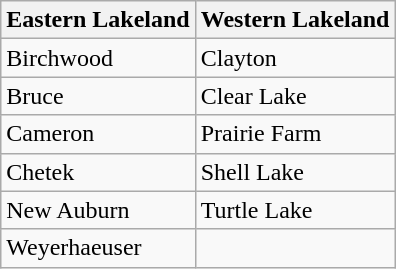<table class="wikitable">
<tr>
<th>Eastern Lakeland</th>
<th>Western Lakeland</th>
</tr>
<tr>
<td>Birchwood</td>
<td>Clayton</td>
</tr>
<tr>
<td>Bruce</td>
<td>Clear Lake</td>
</tr>
<tr>
<td>Cameron</td>
<td>Prairie Farm</td>
</tr>
<tr>
<td>Chetek</td>
<td>Shell Lake</td>
</tr>
<tr>
<td>New Auburn</td>
<td>Turtle Lake</td>
</tr>
<tr>
<td>Weyerhaeuser</td>
<td></td>
</tr>
</table>
